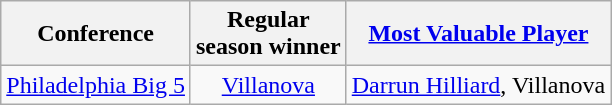<table class="wikitable" style="text-align:center;">
<tr>
<th>Conference</th>
<th>Regular <br> season winner</th>
<th><a href='#'>Most Valuable Player</a></th>
</tr>
<tr>
<td><a href='#'>Philadelphia Big 5</a></td>
<td><a href='#'>Villanova</a></td>
<td><a href='#'>Darrun Hilliard</a>, Villanova</td>
</tr>
</table>
